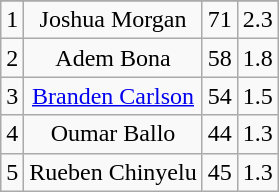<table class="wikitable sortable" style="text-align:center">
<tr>
</tr>
<tr>
<td>1</td>
<td>Joshua Morgan</td>
<td>71</td>
<td>2.3</td>
</tr>
<tr>
<td>2</td>
<td>Adem Bona</td>
<td>58</td>
<td>1.8</td>
</tr>
<tr>
<td>3</td>
<td><a href='#'>Branden Carlson</a></td>
<td>54</td>
<td>1.5</td>
</tr>
<tr>
<td>4</td>
<td>Oumar Ballo</td>
<td>44</td>
<td>1.3</td>
</tr>
<tr>
<td>5</td>
<td>Rueben Chinyelu</td>
<td>45</td>
<td>1.3</td>
</tr>
</table>
